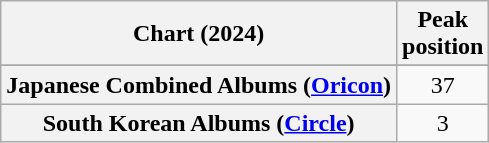<table class="wikitable sortable plainrowheaders" style="text-align:center;">
<tr>
<th scope="col">Chart (2024)</th>
<th scope="col">Peak<br>position</th>
</tr>
<tr>
</tr>
<tr>
<th scope="row">Japanese Combined Albums (<a href='#'>Oricon</a>)</th>
<td>37</td>
</tr>
<tr>
<th scope="row">South Korean Albums (<a href='#'>Circle</a>)</th>
<td>3</td>
</tr>
</table>
